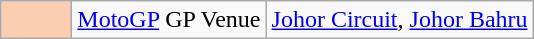<table class="wikitable">
<tr>
<td width=40px align=center style="background-color:#FBCEB1"></td>
<td><a href='#'>MotoGP</a> GP Venue</td>
<td><a href='#'>Johor Circuit</a>, <a href='#'>Johor Bahru</a></td>
</tr>
</table>
